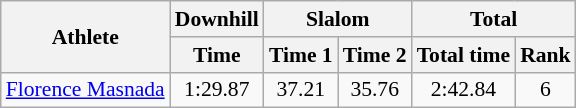<table class="wikitable" style="font-size:90%">
<tr>
<th rowspan="2">Athlete</th>
<th>Downhill</th>
<th colspan="2">Slalom</th>
<th colspan="2">Total</th>
</tr>
<tr>
<th>Time</th>
<th>Time 1</th>
<th>Time 2</th>
<th>Total time</th>
<th>Rank</th>
</tr>
<tr>
<td><a href='#'>Florence Masnada</a></td>
<td align="center">1:29.87</td>
<td align="center">37.21</td>
<td align="center">35.76</td>
<td align="center">2:42.84</td>
<td align="center">6</td>
</tr>
</table>
